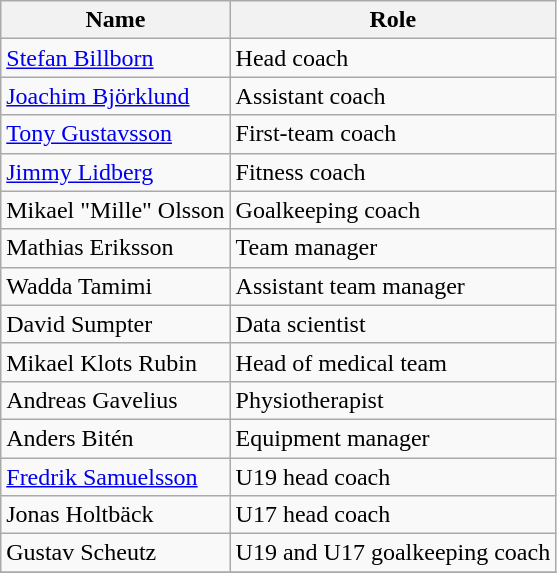<table class="wikitable">
<tr>
<th>Name</th>
<th>Role</th>
</tr>
<tr>
<td> <a href='#'>Stefan Billborn</a></td>
<td>Head coach</td>
</tr>
<tr>
<td> <a href='#'>Joachim Björklund</a></td>
<td>Assistant coach</td>
</tr>
<tr>
<td> <a href='#'>Tony Gustavsson</a></td>
<td>First-team coach</td>
</tr>
<tr>
<td> <a href='#'>Jimmy Lidberg</a></td>
<td>Fitness coach</td>
</tr>
<tr>
<td> Mikael "Mille" Olsson</td>
<td>Goalkeeping coach</td>
</tr>
<tr>
<td> Mathias Eriksson</td>
<td>Team manager</td>
</tr>
<tr>
<td> Wadda Tamimi</td>
<td>Assistant team manager</td>
</tr>
<tr>
<td> David Sumpter</td>
<td>Data scientist</td>
</tr>
<tr>
<td> Mikael Klots Rubin</td>
<td>Head of medical team</td>
</tr>
<tr>
<td> Andreas Gavelius</td>
<td>Physiotherapist</td>
</tr>
<tr>
<td> Anders Bitén</td>
<td>Equipment manager</td>
</tr>
<tr>
<td> <a href='#'>Fredrik Samuelsson</a></td>
<td>U19 head coach</td>
</tr>
<tr>
<td> Jonas Holtbäck</td>
<td>U17 head coach</td>
</tr>
<tr>
<td> Gustav Scheutz</td>
<td>U19 and U17 goalkeeping coach</td>
</tr>
<tr>
</tr>
</table>
